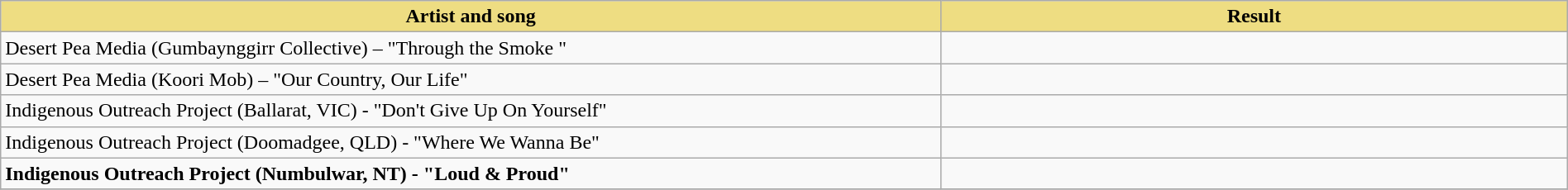<table class="wikitable" width=100%>
<tr>
<th style="width:15%;background:#EEDD82;">Artist and song</th>
<th style="width:10%;background:#EEDD82;">Result</th>
</tr>
<tr>
<td>Desert Pea Media (Gumbaynggirr Collective) – "Through the Smoke "</td>
<td></td>
</tr>
<tr>
<td>Desert Pea Media (Koori Mob) – "Our Country, Our Life"</td>
<td></td>
</tr>
<tr>
<td>Indigenous Outreach Project (Ballarat, VIC) - "Don't Give Up On Yourself"</td>
<td></td>
</tr>
<tr>
<td>Indigenous Outreach Project (Doomadgee, QLD) - "Where We Wanna Be"</td>
<td></td>
</tr>
<tr>
<td><strong>Indigenous Outreach Project (Numbulwar, NT) - "Loud & Proud"</strong></td>
<td></td>
</tr>
<tr>
</tr>
</table>
